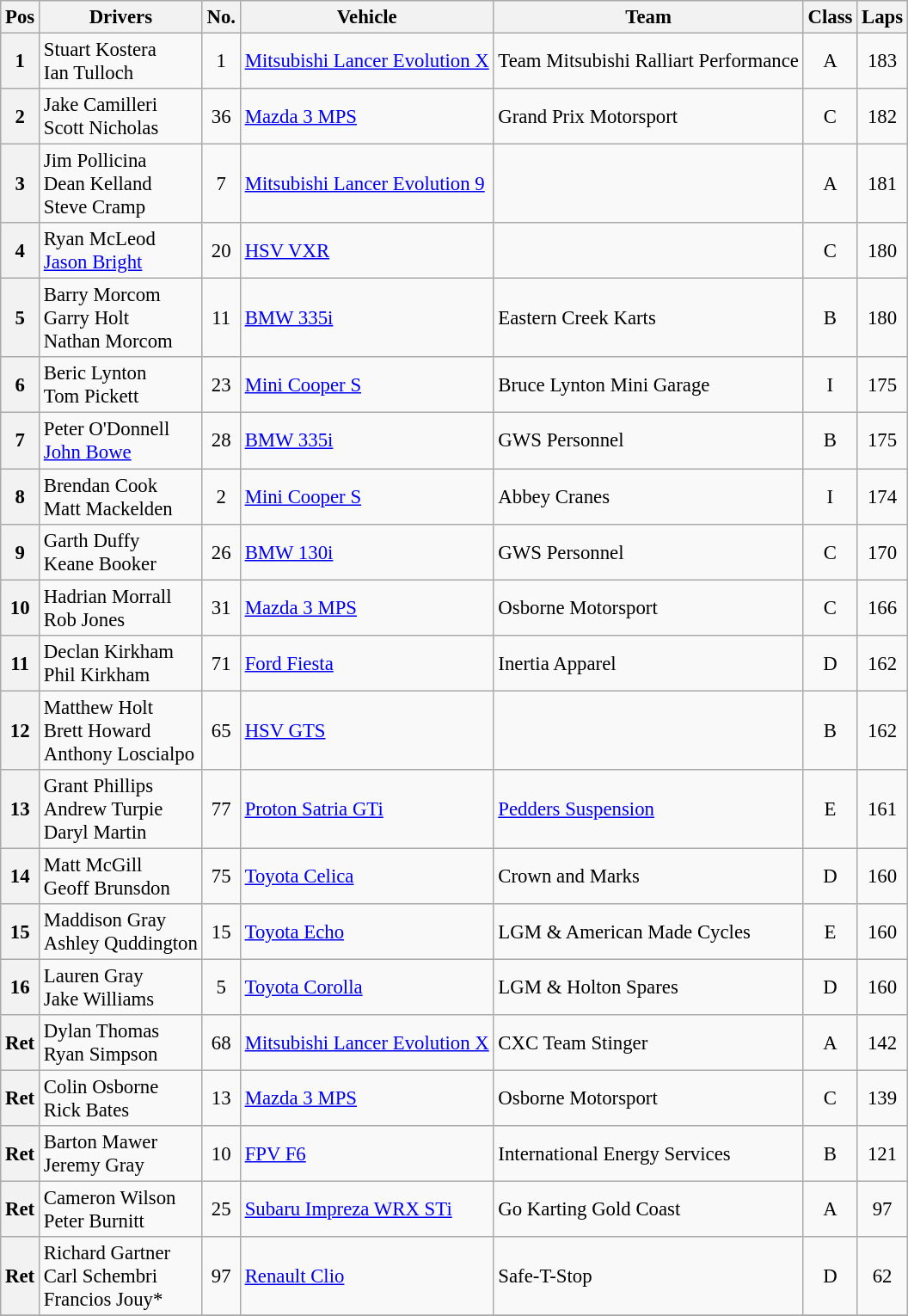<table class="wikitable" style="font-size:95%">
<tr style="font-weight:bold">
<th>Pos</th>
<th>Drivers</th>
<th>No.</th>
<th>Vehicle</th>
<th>Team</th>
<th>Class</th>
<th>Laps</th>
</tr>
<tr>
<th>1</th>
<td>Stuart Kostera<br>Ian Tulloch</td>
<td align="center">1</td>
<td><a href='#'>Mitsubishi Lancer Evolution X</a></td>
<td>Team Mitsubishi Ralliart Performance</td>
<td align="center">A</td>
<td align="center">183</td>
</tr>
<tr>
<th>2</th>
<td>Jake Camilleri<br>Scott Nicholas</td>
<td align="center">36</td>
<td><a href='#'>Mazda 3 MPS</a></td>
<td>Grand Prix Motorsport</td>
<td align="center">C</td>
<td align="center">182</td>
</tr>
<tr>
<th>3</th>
<td>Jim Pollicina<br>Dean Kelland<br>Steve Cramp</td>
<td align="center">7</td>
<td><a href='#'>Mitsubishi Lancer Evolution 9</a></td>
<td></td>
<td align="center">A</td>
<td align="center">181</td>
</tr>
<tr>
<th>4</th>
<td>Ryan McLeod<br><a href='#'>Jason Bright</a></td>
<td align="center">20</td>
<td><a href='#'>HSV VXR</a></td>
<td></td>
<td align="center">C</td>
<td align="center">180</td>
</tr>
<tr>
<th>5</th>
<td>Barry Morcom<br>Garry Holt<br>Nathan Morcom</td>
<td align="center">11</td>
<td><a href='#'>BMW 335i</a></td>
<td>Eastern Creek Karts</td>
<td align="center">B</td>
<td align="center">180</td>
</tr>
<tr>
<th>6</th>
<td>Beric Lynton<br>Tom Pickett</td>
<td align="center">23</td>
<td><a href='#'>Mini Cooper S</a></td>
<td>Bruce Lynton Mini Garage</td>
<td align="center">I</td>
<td align="center">175</td>
</tr>
<tr>
<th>7</th>
<td>Peter O'Donnell<br><a href='#'>John Bowe</a></td>
<td align="center">28</td>
<td><a href='#'>BMW 335i</a></td>
<td>GWS Personnel</td>
<td align="center">B</td>
<td align="center">175</td>
</tr>
<tr>
<th>8</th>
<td>Brendan Cook<br>Matt Mackelden</td>
<td align="center">2</td>
<td><a href='#'>Mini Cooper S</a></td>
<td>Abbey Cranes</td>
<td align="center">I</td>
<td align="center">174</td>
</tr>
<tr>
<th>9</th>
<td>Garth Duffy<br>Keane Booker</td>
<td align="center">26</td>
<td><a href='#'>BMW 130i</a></td>
<td>GWS Personnel</td>
<td align="center">C</td>
<td align="center">170</td>
</tr>
<tr>
<th>10</th>
<td>Hadrian Morrall<br>Rob Jones</td>
<td align="center">31</td>
<td><a href='#'>Mazda 3 MPS</a></td>
<td>Osborne Motorsport</td>
<td align="center">C</td>
<td align="center">166</td>
</tr>
<tr>
<th>11</th>
<td>Declan Kirkham<br>Phil Kirkham</td>
<td align="center">71</td>
<td><a href='#'>Ford Fiesta</a></td>
<td>Inertia Apparel</td>
<td align="center">D</td>
<td align="center">162</td>
</tr>
<tr>
<th>12</th>
<td>Matthew Holt<br>Brett Howard<br>Anthony Loscialpo</td>
<td align="center">65</td>
<td><a href='#'>HSV GTS</a></td>
<td></td>
<td align="center">B</td>
<td align="center">162</td>
</tr>
<tr>
<th>13</th>
<td>Grant Phillips<br>Andrew Turpie<br>Daryl Martin</td>
<td align="center">77</td>
<td><a href='#'>Proton Satria GTi</a></td>
<td><a href='#'>Pedders Suspension</a></td>
<td align="center">E</td>
<td align="center">161</td>
</tr>
<tr>
<th>14</th>
<td>Matt McGill<br>Geoff Brunsdon</td>
<td align="center">75</td>
<td><a href='#'>Toyota Celica</a></td>
<td>Crown and Marks</td>
<td align="center">D</td>
<td align="center">160</td>
</tr>
<tr>
<th>15</th>
<td>Maddison Gray<br>Ashley Quddington</td>
<td align="center">15</td>
<td><a href='#'>Toyota Echo</a></td>
<td>LGM & American Made Cycles</td>
<td align="center">E</td>
<td align="center">160</td>
</tr>
<tr>
<th>16</th>
<td>Lauren Gray<br>Jake Williams</td>
<td align="center">5</td>
<td><a href='#'>Toyota Corolla</a></td>
<td>LGM & Holton Spares</td>
<td align="center">D</td>
<td align="center">160</td>
</tr>
<tr>
<th>Ret</th>
<td>Dylan Thomas<br>Ryan Simpson</td>
<td align="center">68</td>
<td><a href='#'>Mitsubishi Lancer Evolution X</a></td>
<td>CXC Team Stinger</td>
<td align="center">A</td>
<td align="center">142</td>
</tr>
<tr>
<th>Ret</th>
<td>Colin Osborne<br>Rick Bates</td>
<td align="center">13</td>
<td><a href='#'>Mazda 3 MPS</a></td>
<td>Osborne Motorsport</td>
<td align="center">C</td>
<td align="center">139</td>
</tr>
<tr>
<th>Ret</th>
<td>Barton Mawer<br>Jeremy Gray</td>
<td align="center">10</td>
<td><a href='#'>FPV F6</a></td>
<td>International Energy Services</td>
<td align="center">B</td>
<td align="center">121</td>
</tr>
<tr>
<th>Ret</th>
<td>Cameron Wilson<br>Peter Burnitt</td>
<td align="center">25</td>
<td><a href='#'>Subaru Impreza WRX STi</a></td>
<td>Go Karting Gold Coast</td>
<td align="center">A</td>
<td align="center">97</td>
</tr>
<tr>
<th>Ret</th>
<td>Richard Gartner<br>Carl Schembri<br>Francios Jouy*</td>
<td align="center">97</td>
<td><a href='#'>Renault Clio</a></td>
<td>Safe-T-Stop</td>
<td align="center">D</td>
<td align="center">62</td>
</tr>
<tr>
</tr>
</table>
